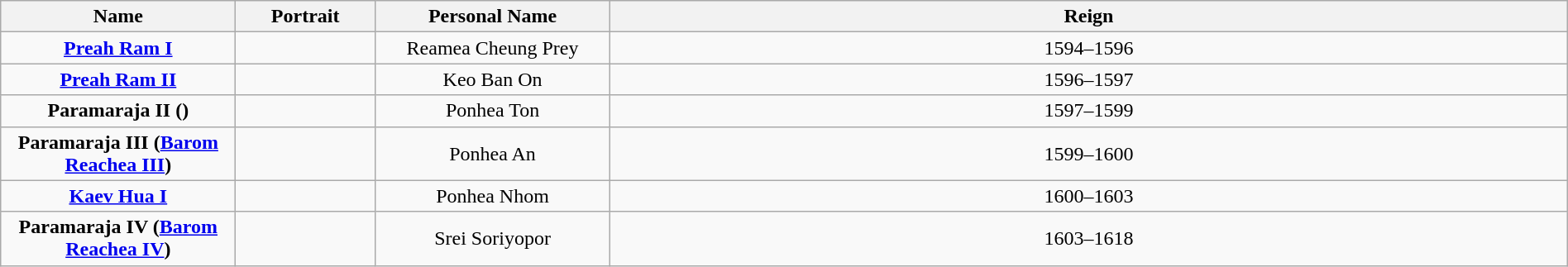<table style="text-align:center; width:100%" class="wikitable">
<tr>
<th width=15%>Name</th>
<th width=105px>Portrait</th>
<th width=15%>Personal Name</th>
<th>Reign</th>
</tr>
<tr>
<td><strong><a href='#'>Preah Ram I</a></strong><br></td>
<td></td>
<td>Reamea Cheung Prey<br></td>
<td>1594–1596</td>
</tr>
<tr>
<td><strong><a href='#'>Preah Ram II</a></strong><br></td>
<td></td>
<td>Keo Ban On</td>
<td>1596–1597</td>
</tr>
<tr>
<td><strong>Paramaraja II ()</strong><br></td>
<td></td>
<td>Ponhea Ton<br></td>
<td>1597–1599</td>
</tr>
<tr>
<td><strong>Paramaraja III (<a href='#'>Barom Reachea III</a>)</strong><br></td>
<td></td>
<td>Ponhea An<br></td>
<td>1599–1600</td>
</tr>
<tr>
<td><strong><a href='#'>Kaev Hua I</a></strong><br></td>
<td></td>
<td>Ponhea Nhom<br></td>
<td>1600–1603</td>
</tr>
<tr>
<td><strong>Paramaraja IV (<a href='#'>Barom Reachea IV</a>)</strong><br></td>
<td></td>
<td>Srei Soriyopor<br></td>
<td>1603–1618</td>
</tr>
</table>
